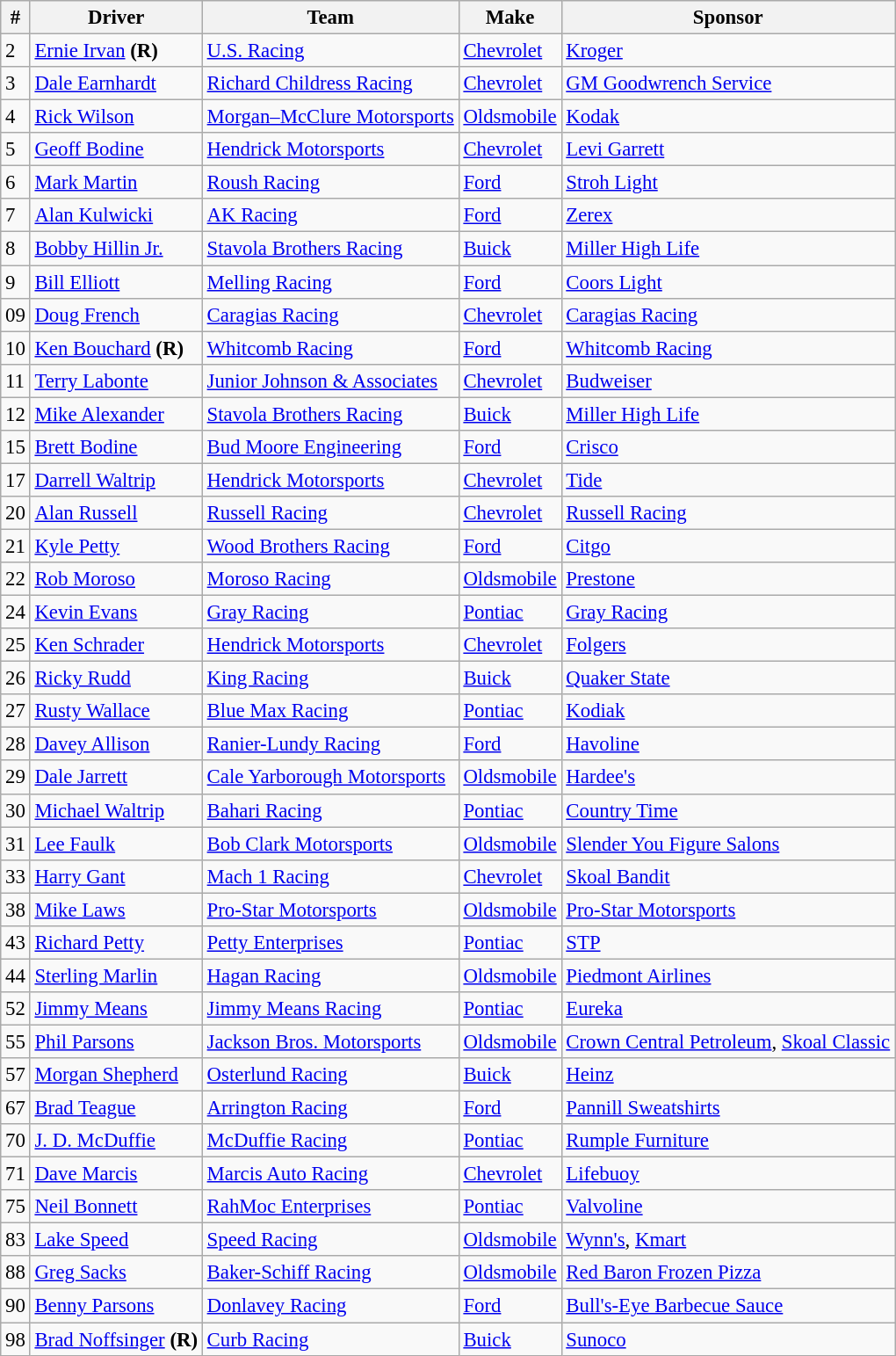<table class="wikitable" style="font-size:95%">
<tr>
<th>#</th>
<th>Driver</th>
<th>Team</th>
<th>Make</th>
<th>Sponsor</th>
</tr>
<tr>
<td>2</td>
<td><a href='#'>Ernie Irvan</a> <strong>(R)</strong></td>
<td><a href='#'>U.S. Racing</a></td>
<td><a href='#'>Chevrolet</a></td>
<td><a href='#'>Kroger</a></td>
</tr>
<tr>
<td>3</td>
<td><a href='#'>Dale Earnhardt</a></td>
<td><a href='#'>Richard Childress Racing</a></td>
<td><a href='#'>Chevrolet</a></td>
<td><a href='#'>GM Goodwrench Service</a></td>
</tr>
<tr>
<td>4</td>
<td><a href='#'>Rick Wilson</a></td>
<td><a href='#'>Morgan–McClure Motorsports</a></td>
<td><a href='#'>Oldsmobile</a></td>
<td><a href='#'>Kodak</a></td>
</tr>
<tr>
<td>5</td>
<td><a href='#'>Geoff Bodine</a></td>
<td><a href='#'>Hendrick Motorsports</a></td>
<td><a href='#'>Chevrolet</a></td>
<td><a href='#'>Levi Garrett</a></td>
</tr>
<tr>
<td>6</td>
<td><a href='#'>Mark Martin</a></td>
<td><a href='#'>Roush Racing</a></td>
<td><a href='#'>Ford</a></td>
<td><a href='#'>Stroh Light</a></td>
</tr>
<tr>
<td>7</td>
<td><a href='#'>Alan Kulwicki</a></td>
<td><a href='#'>AK Racing</a></td>
<td><a href='#'>Ford</a></td>
<td><a href='#'>Zerex</a></td>
</tr>
<tr>
<td>8</td>
<td><a href='#'>Bobby Hillin Jr.</a></td>
<td><a href='#'>Stavola Brothers Racing</a></td>
<td><a href='#'>Buick</a></td>
<td><a href='#'>Miller High Life</a></td>
</tr>
<tr>
<td>9</td>
<td><a href='#'>Bill Elliott</a></td>
<td><a href='#'>Melling Racing</a></td>
<td><a href='#'>Ford</a></td>
<td><a href='#'>Coors Light</a></td>
</tr>
<tr>
<td>09</td>
<td><a href='#'>Doug French</a></td>
<td><a href='#'>Caragias Racing</a></td>
<td><a href='#'>Chevrolet</a></td>
<td><a href='#'>Caragias Racing</a></td>
</tr>
<tr>
<td>10</td>
<td><a href='#'>Ken Bouchard</a> <strong>(R)</strong></td>
<td><a href='#'>Whitcomb Racing</a></td>
<td><a href='#'>Ford</a></td>
<td><a href='#'>Whitcomb Racing</a></td>
</tr>
<tr>
<td>11</td>
<td><a href='#'>Terry Labonte</a></td>
<td><a href='#'>Junior Johnson & Associates</a></td>
<td><a href='#'>Chevrolet</a></td>
<td><a href='#'>Budweiser</a></td>
</tr>
<tr>
<td>12</td>
<td><a href='#'>Mike Alexander</a></td>
<td><a href='#'>Stavola Brothers Racing</a></td>
<td><a href='#'>Buick</a></td>
<td><a href='#'>Miller High Life</a></td>
</tr>
<tr>
<td>15</td>
<td><a href='#'>Brett Bodine</a></td>
<td><a href='#'>Bud Moore Engineering</a></td>
<td><a href='#'>Ford</a></td>
<td><a href='#'>Crisco</a></td>
</tr>
<tr>
<td>17</td>
<td><a href='#'>Darrell Waltrip</a></td>
<td><a href='#'>Hendrick Motorsports</a></td>
<td><a href='#'>Chevrolet</a></td>
<td><a href='#'>Tide</a></td>
</tr>
<tr>
<td>20</td>
<td><a href='#'>Alan Russell</a></td>
<td><a href='#'>Russell Racing</a></td>
<td><a href='#'>Chevrolet</a></td>
<td><a href='#'>Russell Racing</a></td>
</tr>
<tr>
<td>21</td>
<td><a href='#'>Kyle Petty</a></td>
<td><a href='#'>Wood Brothers Racing</a></td>
<td><a href='#'>Ford</a></td>
<td><a href='#'>Citgo</a></td>
</tr>
<tr>
<td>22</td>
<td><a href='#'>Rob Moroso</a></td>
<td><a href='#'>Moroso Racing</a></td>
<td><a href='#'>Oldsmobile</a></td>
<td><a href='#'>Prestone</a></td>
</tr>
<tr>
<td>24</td>
<td><a href='#'>Kevin Evans</a></td>
<td><a href='#'>Gray Racing</a></td>
<td><a href='#'>Pontiac</a></td>
<td><a href='#'>Gray Racing</a></td>
</tr>
<tr>
<td>25</td>
<td><a href='#'>Ken Schrader</a></td>
<td><a href='#'>Hendrick Motorsports</a></td>
<td><a href='#'>Chevrolet</a></td>
<td><a href='#'>Folgers</a></td>
</tr>
<tr>
<td>26</td>
<td><a href='#'>Ricky Rudd</a></td>
<td><a href='#'>King Racing</a></td>
<td><a href='#'>Buick</a></td>
<td><a href='#'>Quaker State</a></td>
</tr>
<tr>
<td>27</td>
<td><a href='#'>Rusty Wallace</a></td>
<td><a href='#'>Blue Max Racing</a></td>
<td><a href='#'>Pontiac</a></td>
<td><a href='#'>Kodiak</a></td>
</tr>
<tr>
<td>28</td>
<td><a href='#'>Davey Allison</a></td>
<td><a href='#'>Ranier-Lundy Racing</a></td>
<td><a href='#'>Ford</a></td>
<td><a href='#'>Havoline</a></td>
</tr>
<tr>
<td>29</td>
<td><a href='#'>Dale Jarrett</a></td>
<td><a href='#'>Cale Yarborough Motorsports</a></td>
<td><a href='#'>Oldsmobile</a></td>
<td><a href='#'>Hardee's</a></td>
</tr>
<tr>
<td>30</td>
<td><a href='#'>Michael Waltrip</a></td>
<td><a href='#'>Bahari Racing</a></td>
<td><a href='#'>Pontiac</a></td>
<td><a href='#'>Country Time</a></td>
</tr>
<tr>
<td>31</td>
<td><a href='#'>Lee Faulk</a></td>
<td><a href='#'>Bob Clark Motorsports</a></td>
<td><a href='#'>Oldsmobile</a></td>
<td><a href='#'>Slender You Figure Salons</a></td>
</tr>
<tr>
<td>33</td>
<td><a href='#'>Harry Gant</a></td>
<td><a href='#'>Mach 1 Racing</a></td>
<td><a href='#'>Chevrolet</a></td>
<td><a href='#'>Skoal Bandit</a></td>
</tr>
<tr>
<td>38</td>
<td><a href='#'>Mike Laws</a></td>
<td><a href='#'>Pro-Star Motorsports</a></td>
<td><a href='#'>Oldsmobile</a></td>
<td><a href='#'>Pro-Star Motorsports</a></td>
</tr>
<tr>
<td>43</td>
<td><a href='#'>Richard Petty</a></td>
<td><a href='#'>Petty Enterprises</a></td>
<td><a href='#'>Pontiac</a></td>
<td><a href='#'>STP</a></td>
</tr>
<tr>
<td>44</td>
<td><a href='#'>Sterling Marlin</a></td>
<td><a href='#'>Hagan Racing</a></td>
<td><a href='#'>Oldsmobile</a></td>
<td><a href='#'>Piedmont Airlines</a></td>
</tr>
<tr>
<td>52</td>
<td><a href='#'>Jimmy Means</a></td>
<td><a href='#'>Jimmy Means Racing</a></td>
<td><a href='#'>Pontiac</a></td>
<td><a href='#'>Eureka</a></td>
</tr>
<tr>
<td>55</td>
<td><a href='#'>Phil Parsons</a></td>
<td><a href='#'>Jackson Bros. Motorsports</a></td>
<td><a href='#'>Oldsmobile</a></td>
<td><a href='#'>Crown Central Petroleum</a>, <a href='#'>Skoal Classic</a></td>
</tr>
<tr>
<td>57</td>
<td><a href='#'>Morgan Shepherd</a></td>
<td><a href='#'>Osterlund Racing</a></td>
<td><a href='#'>Buick</a></td>
<td><a href='#'>Heinz</a></td>
</tr>
<tr>
<td>67</td>
<td><a href='#'>Brad Teague</a></td>
<td><a href='#'>Arrington Racing</a></td>
<td><a href='#'>Ford</a></td>
<td><a href='#'>Pannill Sweatshirts</a></td>
</tr>
<tr>
<td>70</td>
<td><a href='#'>J. D. McDuffie</a></td>
<td><a href='#'>McDuffie Racing</a></td>
<td><a href='#'>Pontiac</a></td>
<td><a href='#'>Rumple Furniture</a></td>
</tr>
<tr>
<td>71</td>
<td><a href='#'>Dave Marcis</a></td>
<td><a href='#'>Marcis Auto Racing</a></td>
<td><a href='#'>Chevrolet</a></td>
<td><a href='#'>Lifebuoy</a></td>
</tr>
<tr>
<td>75</td>
<td><a href='#'>Neil Bonnett</a></td>
<td><a href='#'>RahMoc Enterprises</a></td>
<td><a href='#'>Pontiac</a></td>
<td><a href='#'>Valvoline</a></td>
</tr>
<tr>
<td>83</td>
<td><a href='#'>Lake Speed</a></td>
<td><a href='#'>Speed Racing</a></td>
<td><a href='#'>Oldsmobile</a></td>
<td><a href='#'>Wynn's</a>, <a href='#'>Kmart</a></td>
</tr>
<tr>
<td>88</td>
<td><a href='#'>Greg Sacks</a></td>
<td><a href='#'>Baker-Schiff Racing</a></td>
<td><a href='#'>Oldsmobile</a></td>
<td><a href='#'>Red Baron Frozen Pizza</a></td>
</tr>
<tr>
<td>90</td>
<td><a href='#'>Benny Parsons</a></td>
<td><a href='#'>Donlavey Racing</a></td>
<td><a href='#'>Ford</a></td>
<td><a href='#'>Bull's-Eye Barbecue Sauce</a></td>
</tr>
<tr>
<td>98</td>
<td><a href='#'>Brad Noffsinger</a> <strong>(R)</strong></td>
<td><a href='#'>Curb Racing</a></td>
<td><a href='#'>Buick</a></td>
<td><a href='#'>Sunoco</a></td>
</tr>
</table>
